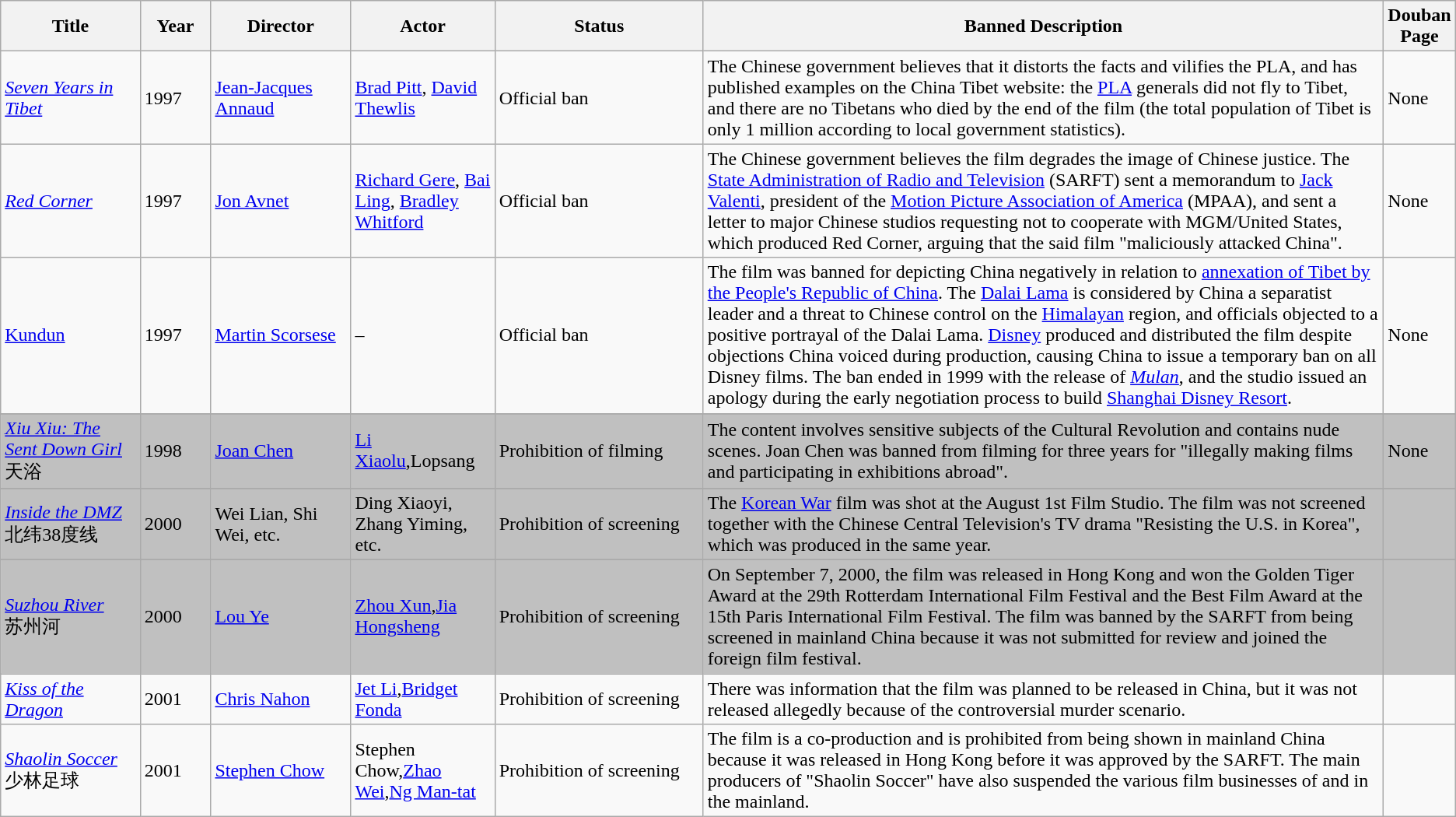<table class="wikitable sortable">
<tr>
<th style="width: 10%">Title</th>
<th style="width: 5%">Year</th>
<th style="width: 10%">Director</th>
<th style="width: 10%">Actor</th>
<th style="width: 15%">Status</th>
<th style="width: 50%">Banned Description</th>
<th style="width: 5%">Douban Page</th>
</tr>
<tr>
<td><em><a href='#'>Seven Years in Tibet</a></em></td>
<td>1997</td>
<td><a href='#'>Jean-Jacques Annaud</a></td>
<td><a href='#'>Brad Pitt</a>, <a href='#'>David Thewlis</a></td>
<td>Official ban</td>
<td>The Chinese government believes that it distorts the facts and vilifies the PLA, and has published examples on the China Tibet website: the <a href='#'>PLA</a> generals did not fly to Tibet, and there are no Tibetans who died by the end of the film (the total population of Tibet is only 1 million according to local government statistics).</td>
<td>None</td>
</tr>
<tr>
<td><em><a href='#'>Red Corner</a></em></td>
<td>1997</td>
<td><a href='#'>Jon Avnet</a></td>
<td><a href='#'>Richard Gere</a>, <a href='#'>Bai Ling</a>, <a href='#'>Bradley Whitford</a></td>
<td>Official ban</td>
<td>The Chinese government believes the film degrades the image of Chinese justice. The <a href='#'>State Administration of Radio and Television</a> (SARFT) sent a memorandum to <a href='#'>Jack Valenti</a>, president of the <a href='#'>Motion Picture Association of America</a> (MPAA), and sent a letter to major Chinese studios requesting not to cooperate with MGM/United States, which produced Red Corner, arguing that the said film "maliciously attacked China".</td>
<td>None</td>
</tr>
<tr>
<td><a href='#'>Kundun</a></td>
<td>1997</td>
<td><a href='#'>Martin Scorsese</a></td>
<td>–</td>
<td>Official ban</td>
<td>The film was banned for depicting China negatively in relation to <a href='#'>annexation of Tibet by the People's Republic of China</a>. The <a href='#'>Dalai Lama</a> is considered by China a separatist leader and a threat to Chinese control on the <a href='#'>Himalayan</a> region, and officials objected to a positive portrayal of the Dalai Lama. <a href='#'>Disney</a> produced and distributed the film despite objections China voiced during production, causing China to issue a temporary ban on all Disney films. The ban ended in 1999 with the release of <a href='#'><em>Mulan</em></a>, and the studio issued an apology during the early negotiation process to build <a href='#'>Shanghai Disney Resort</a>.</td>
<td>None</td>
</tr>
<tr>
</tr>
<tr style="background: silver">
<td><em><a href='#'>Xiu Xiu: The Sent Down Girl</a></em><br>天浴</td>
<td>1998</td>
<td><a href='#'>Joan Chen</a></td>
<td><a href='#'>Li Xiaolu</a>,Lopsang</td>
<td>Prohibition of filming</td>
<td>The content involves sensitive subjects of the Cultural Revolution and contains nude scenes. Joan Chen was banned from filming for three years for "illegally making films and participating in exhibitions abroad".</td>
<td>None</td>
</tr>
<tr>
</tr>
<tr style="background: silver">
<td><em><a href='#'>Inside the DMZ</a></em><br>北纬38度线</td>
<td>2000</td>
<td>Wei Lian, Shi Wei, etc.</td>
<td>Ding Xiaoyi, Zhang Yiming, etc.</td>
<td>Prohibition of screening</td>
<td>The <a href='#'>Korean War</a> film was shot at the August 1st Film Studio. The film was not screened together with the Chinese Central Television's TV drama "Resisting the U.S. in Korea", which was produced in the same year.</td>
<td></td>
</tr>
<tr>
</tr>
<tr style="background: silver">
<td><em><a href='#'>Suzhou River</a></em><br>苏州河</td>
<td>2000</td>
<td><a href='#'>Lou Ye</a></td>
<td><a href='#'>Zhou Xun</a>,<a href='#'>Jia Hongsheng</a></td>
<td>Prohibition of screening</td>
<td>On September 7, 2000, the film was released in Hong Kong and won the Golden Tiger Award at the 29th Rotterdam International Film Festival and the Best Film Award at the 15th Paris International Film Festival. The film was banned by the SARFT from being screened in mainland China because it was not submitted for review and joined the foreign film festival.</td>
<td></td>
</tr>
<tr>
<td><em><a href='#'>Kiss of the Dragon</a></em></td>
<td>2001</td>
<td><a href='#'>Chris Nahon</a></td>
<td><a href='#'>Jet Li</a>,<a href='#'>Bridget Fonda</a></td>
<td>Prohibition of screening</td>
<td>There was information that the film was planned to be released in China, but it was not released allegedly because of the controversial murder scenario.</td>
<td></td>
</tr>
<tr>
<td><em><a href='#'>Shaolin Soccer</a></em><br>少林足球</td>
<td>2001</td>
<td><a href='#'>Stephen Chow</a></td>
<td>Stephen Chow,<a href='#'>Zhao Wei</a>,<a href='#'>Ng Man-tat</a></td>
<td>Prohibition of screening</td>
<td>The film is a co-production and is prohibited from being shown in mainland China because it was released in Hong Kong before it was approved by the SARFT. The main producers of "Shaolin Soccer" have also suspended the various film businesses of  and  in the mainland.</td>
<td><br></td>
</tr>
</table>
